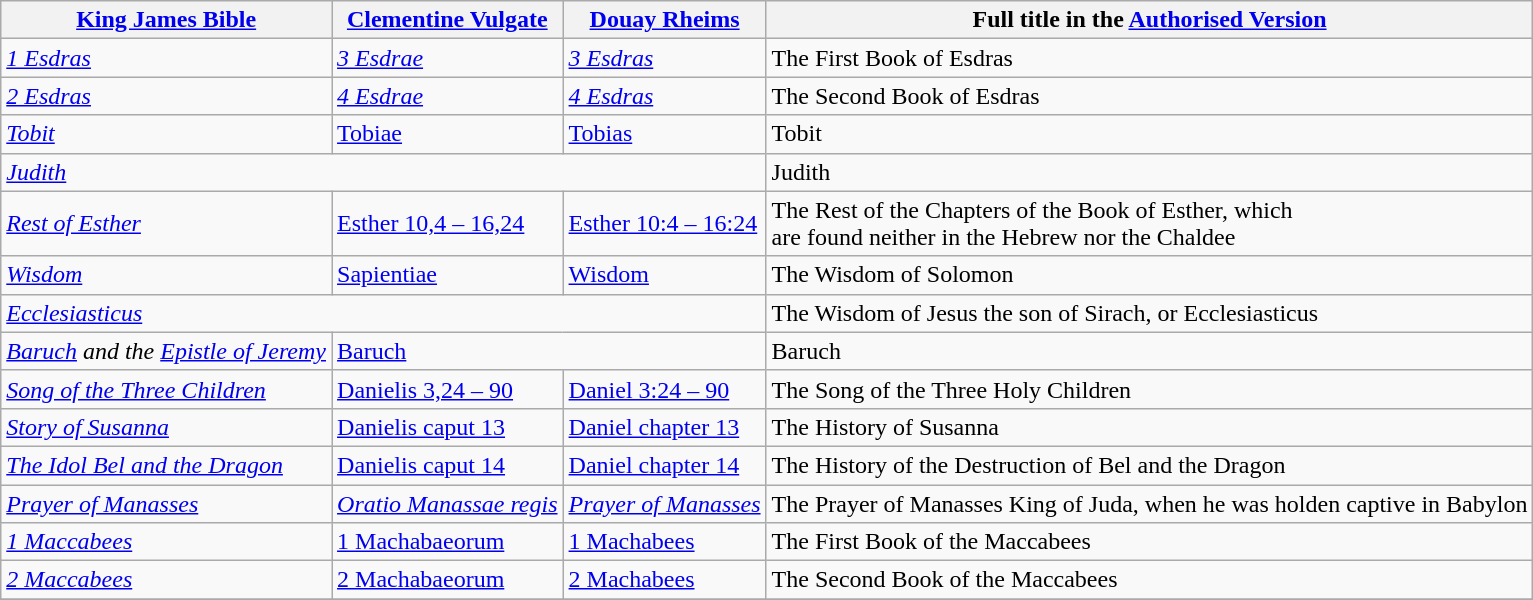<table class=wikitable>
<tr>
<th><a href='#'>King James Bible</a></th>
<th><a href='#'>Clementine Vulgate</a></th>
<th><a href='#'>Douay Rheims</a></th>
<th>Full title in the <a href='#'>Authorised Version</a></th>
</tr>
<tr>
<td><em><a href='#'>1 Esdras</a></em></td>
<td><em><a href='#'>3 Esdrae</a></em></td>
<td><em><a href='#'>3 Esdras</a></em></td>
<td>The First Book of Esdras</td>
</tr>
<tr>
<td><em><a href='#'>2 Esdras</a></em></td>
<td><em><a href='#'>4 Esdrae</a></em></td>
<td><em><a href='#'>4 Esdras</a></em></td>
<td>The Second Book of Esdras</td>
</tr>
<tr>
<td><em><a href='#'>Tobit</a></em></td>
<td><a href='#'>Tobiae</a></td>
<td><a href='#'>Tobias</a></td>
<td>Tobit</td>
</tr>
<tr>
<td colspan=3><em><a href='#'>Judith</a></em></td>
<td>Judith</td>
</tr>
<tr>
<td><em><a href='#'>Rest of Esther</a></em></td>
<td><a href='#'>Esther 10,4 – 16,24</a></td>
<td><a href='#'>Esther 10:4 – 16:24</a></td>
<td>The Rest of the Chapters of the Book of Esther, which<br> are found neither in the Hebrew nor the Chaldee</td>
</tr>
<tr>
<td><em><a href='#'>Wisdom</a></em></td>
<td><a href='#'>Sapientiae</a></td>
<td><a href='#'>Wisdom</a></td>
<td>The Wisdom of Solomon</td>
</tr>
<tr>
<td colspan=3><em><a href='#'>Ecclesiasticus</a></em></td>
<td>The Wisdom of Jesus the son of Sirach, or Ecclesiasticus</td>
</tr>
<tr>
<td><em><a href='#'>Baruch</a> and the <a href='#'>Epistle of Jeremy</a></em></td>
<td colspan=2><a href='#'>Baruch</a></td>
<td>Baruch</td>
</tr>
<tr>
<td><em><a href='#'>Song of the Three Children</a></em></td>
<td><a href='#'>Danielis 3,24 – 90</a></td>
<td><a href='#'>Daniel 3:24 – 90</a></td>
<td>The Song of the Three Holy Children</td>
</tr>
<tr>
<td><em><a href='#'>Story of Susanna</a></em></td>
<td><a href='#'>Danielis caput 13</a></td>
<td><a href='#'>Daniel chapter 13</a></td>
<td>The History of Susanna</td>
</tr>
<tr>
<td><em><a href='#'>The Idol Bel and the Dragon</a></em></td>
<td><a href='#'>Danielis caput 14</a></td>
<td><a href='#'>Daniel chapter 14</a></td>
<td>The History of the Destruction of Bel and the Dragon</td>
</tr>
<tr>
<td><em><a href='#'>Prayer of Manasses</a></em></td>
<td><em><a href='#'>Oratio Manassae regis</a></em></td>
<td><em><a href='#'>Prayer of Manasses</a></em></td>
<td>The Prayer of Manasses King of Juda, when he was holden captive in Babylon</td>
</tr>
<tr>
<td><em><a href='#'>1 Maccabees</a></em></td>
<td><a href='#'>1 Machabaeorum</a></td>
<td><a href='#'>1 Machabees</a></td>
<td>The First Book of the Maccabees</td>
</tr>
<tr>
<td><em><a href='#'>2 Maccabees</a></em></td>
<td><a href='#'>2 Machabaeorum</a></td>
<td><a href='#'>2 Machabees</a></td>
<td>The Second Book of the Maccabees</td>
</tr>
<tr>
</tr>
</table>
